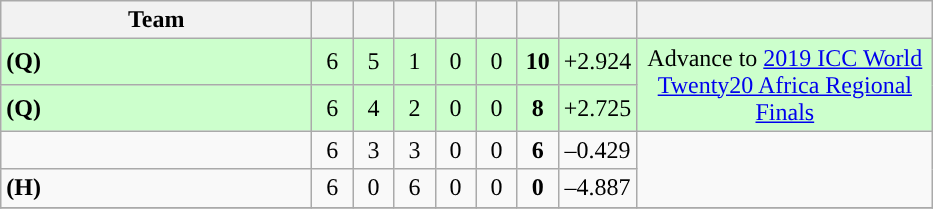<table class="wikitable" style="text-align:center">
<tr>
<th width=200>Team</th>
<th width=20></th>
<th width=20></th>
<th width=20></th>
<th width=20></th>
<th width=20></th>
<th width=20></th>
<th width=45></th>
<th width=190></th>
</tr>
<tr style="background:#cfc">
<td align="left"> <strong>(Q)</strong></td>
<td>6</td>
<td>5</td>
<td>1</td>
<td>0</td>
<td>0</td>
<td><strong>10</strong></td>
<td>+2.924</td>
<td rowspan=2>Advance to <a href='#'>2019 ICC World Twenty20 Africa Regional Finals</a></td>
</tr>
<tr style="background:#cfc">
<td align="left"> <strong>(Q)</strong></td>
<td>6</td>
<td>4</td>
<td>2</td>
<td>0</td>
<td>0</td>
<td><strong>8</strong></td>
<td>+2.725</td>
</tr>
<tr>
<td align="left"></td>
<td>6</td>
<td>3</td>
<td>3</td>
<td>0</td>
<td>0</td>
<td><strong>6</strong></td>
<td>–0.429</td>
<td rowspan=2></td>
</tr>
<tr>
<td align="left">  <strong>(H)</strong></td>
<td>6</td>
<td>0</td>
<td>6</td>
<td>0</td>
<td>0</td>
<td><strong>0</strong></td>
<td>–4.887</td>
</tr>
<tr>
</tr>
</table>
